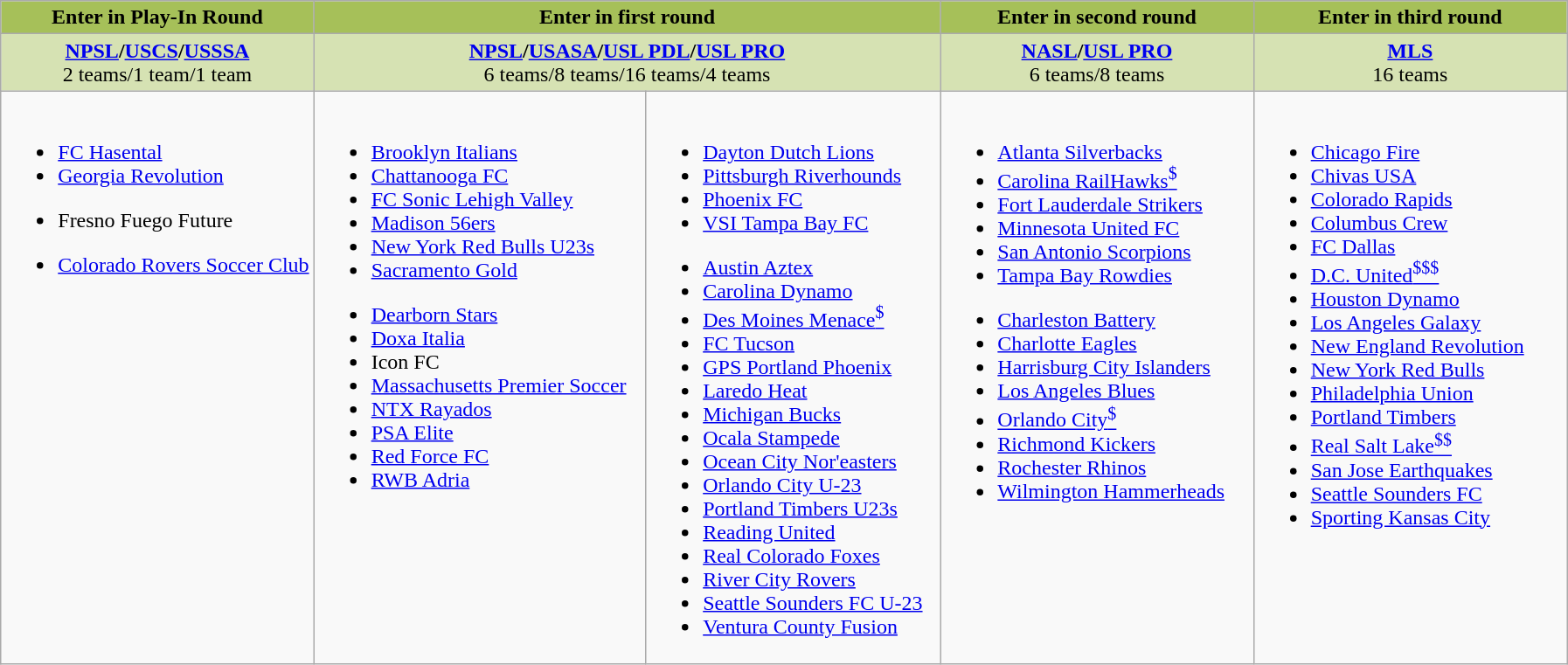<table class="wikitable">
<tr style="vertical-align:top; background:#a6c059; text-align:center;">
<td style="width:20%;"><strong>Enter in Play-In Round</strong></td>
<td style="width:40%;" colspan="2"><strong>Enter in first round</strong></td>
<td style="width:20%;"><strong>Enter in second round</strong></td>
<td style="width:20%;"><strong>Enter in third round</strong></td>
</tr>
<tr style="vertical-align:top; background:#d6e2b3;">
<td style="text-align:center; width:20%;"><strong><a href='#'>NPSL</a>/<a href='#'>USCS</a>/<a href='#'>USSSA</a></strong><br>2 teams/1 team/1 team</td>
<td style="text-align:center; width:40%;" colspan="2"><strong><a href='#'>NPSL</a>/<a href='#'>USASA</a>/<a href='#'>USL PDL</a>/<a href='#'>USL PRO</a></strong><br>6 teams/8 teams/16 teams/4 teams</td>
<td style="text-align:center; width:20%;"><strong><a href='#'>NASL</a>/<a href='#'>USL PRO</a></strong><br>6 teams/8 teams</td>
<td style="text-align:center; width:20%;"><strong><a href='#'>MLS</a></strong><br> 16 teams</td>
</tr>
<tr valign="top">
<td><br><ul><li><a href='#'>FC Hasental</a></li><li><a href='#'>Georgia Revolution</a></li></ul><ul><li>Fresno Fuego Future</li></ul><ul><li><a href='#'>Colorado Rovers Soccer Club</a></li></ul></td>
<td><br><ul><li><a href='#'>Brooklyn Italians</a>  </li><li><a href='#'>Chattanooga FC</a></li><li><a href='#'>FC Sonic Lehigh Valley</a></li><li><a href='#'>Madison 56ers</a></li><li><a href='#'>New York Red Bulls U23s</a></li><li><a href='#'>Sacramento Gold</a></li></ul><ul><li><a href='#'>Dearborn Stars</a></li><li><a href='#'>Doxa Italia</a></li><li>Icon FC </li><li><a href='#'>Massachusetts Premier Soccer</a></li><li><a href='#'>NTX Rayados</a></li><li><a href='#'>PSA Elite</a></li><li><a href='#'>Red Force FC</a></li><li><a href='#'>RWB Adria</a></li></ul></td>
<td><br><ul><li><a href='#'>Dayton Dutch Lions</a></li><li><a href='#'>Pittsburgh Riverhounds</a></li><li><a href='#'>Phoenix FC</a></li><li><a href='#'>VSI Tampa Bay FC</a></li></ul><ul><li><a href='#'>Austin Aztex</a></li><li><a href='#'>Carolina Dynamo</a></li><li><a href='#'>Des Moines Menace</a><a href='#'><sup>$</sup></a></li><li><a href='#'>FC Tucson</a></li><li><a href='#'>GPS Portland Phoenix</a></li><li><a href='#'>Laredo Heat</a></li><li><a href='#'>Michigan Bucks</a></li><li><a href='#'>Ocala Stampede</a></li><li><a href='#'>Ocean City Nor'easters</a></li><li><a href='#'>Orlando City U-23</a></li><li><a href='#'>Portland Timbers U23s</a></li><li><a href='#'>Reading United</a></li><li><a href='#'>Real Colorado Foxes</a></li><li><a href='#'>River City Rovers</a></li><li><a href='#'>Seattle Sounders FC U-23</a></li><li><a href='#'>Ventura County Fusion</a></li></ul></td>
<td><br><ul><li><a href='#'>Atlanta Silverbacks</a></li><li><a href='#'>Carolina RailHawks</a><a href='#'><sup>$</sup></a></li><li><a href='#'>Fort Lauderdale Strikers</a></li><li><a href='#'>Minnesota United FC</a></li><li><a href='#'>San Antonio Scorpions</a></li><li><a href='#'>Tampa Bay Rowdies</a></li></ul><ul><li><a href='#'>Charleston Battery</a></li><li><a href='#'>Charlotte Eagles</a></li><li><a href='#'>Harrisburg City Islanders</a></li><li><a href='#'>Los Angeles Blues</a></li><li><a href='#'>Orlando City</a><a href='#'><sup>$</sup></a></li><li><a href='#'>Richmond Kickers</a></li><li><a href='#'>Rochester Rhinos</a></li><li><a href='#'>Wilmington Hammerheads</a></li></ul></td>
<td><br><ul><li><a href='#'>Chicago Fire</a></li><li><a href='#'>Chivas USA</a></li><li><a href='#'>Colorado Rapids</a></li><li><a href='#'>Columbus Crew</a></li><li><a href='#'>FC Dallas</a></li><li><a href='#'>D.C. United</a><a href='#'><sup>$$$</sup></a></li><li><a href='#'>Houston Dynamo</a></li><li><a href='#'>Los Angeles Galaxy</a></li><li><a href='#'>New England Revolution</a></li><li><a href='#'>New York Red Bulls</a></li><li><a href='#'>Philadelphia Union</a></li><li><a href='#'>Portland Timbers</a></li><li><a href='#'>Real Salt Lake</a><a href='#'><sup>$$</sup></a></li><li><a href='#'>San Jose Earthquakes</a></li><li><a href='#'>Seattle Sounders FC</a></li><li><a href='#'>Sporting Kansas City</a></li></ul></td>
</tr>
</table>
